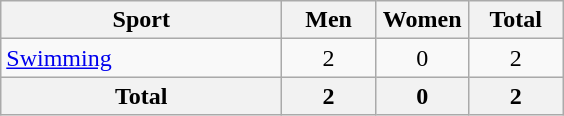<table class="wikitable sortable" style="text-align:center;">
<tr>
<th width=180>Sport</th>
<th width=55>Men</th>
<th width=55>Women</th>
<th width=55>Total</th>
</tr>
<tr>
<td align=left><a href='#'>Swimming</a></td>
<td>2</td>
<td>0</td>
<td>2</td>
</tr>
<tr>
<th>Total</th>
<th>2</th>
<th>0</th>
<th>2</th>
</tr>
</table>
